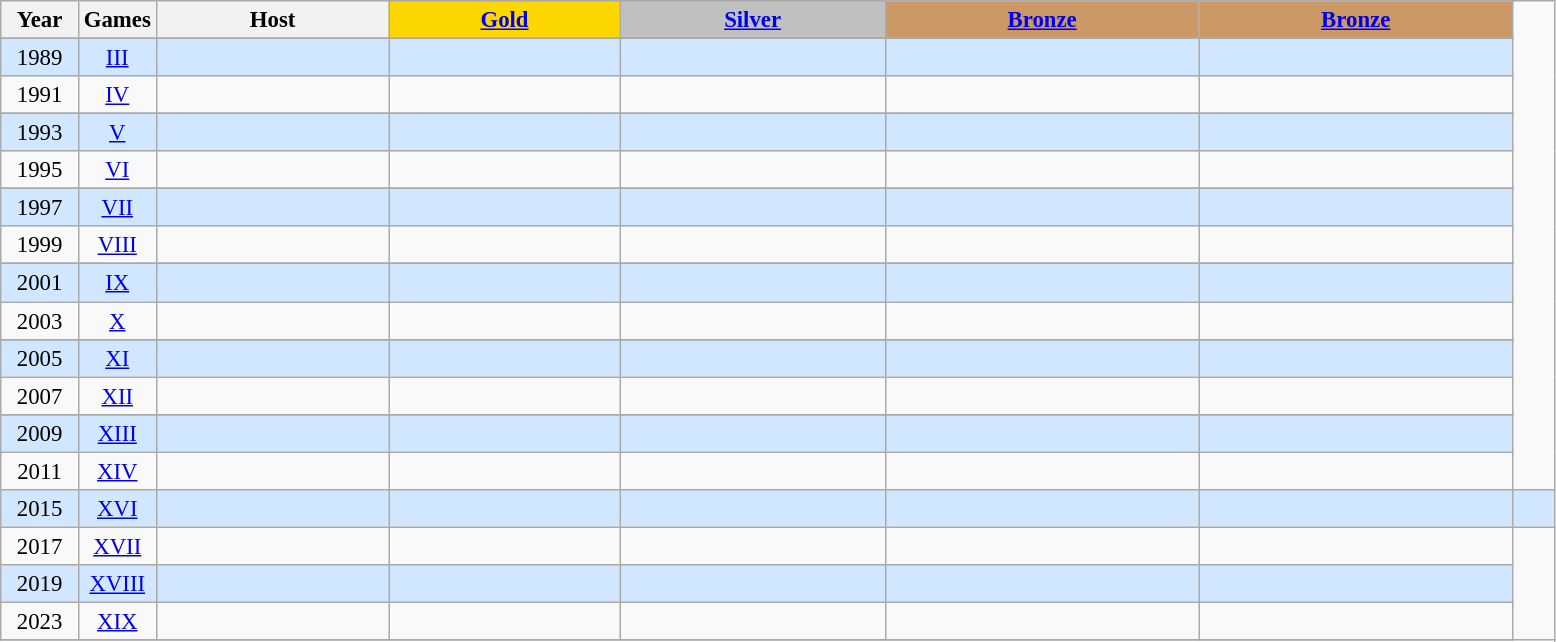<table class="wikitable" style="text-align: center; font-size:95%;">
<tr>
<th rowspan="2" style="width:5%;">Year</th>
<th rowspan="2" style="width:5%;">Games</th>
<th rowspan="2" style="width:15%;">Host</th>
</tr>
<tr>
<th style="background-color: gold"><a href='#'>Gold</a></th>
<th style="background-color: silver"><a href='#'>Silver</a></th>
<th style="background-color: #CC9966"><a href='#'>Bronze</a></th>
<th style="background-color: #CC9966"><a href='#'>Bronze</a></th>
</tr>
<tr>
</tr>
<tr style="text-align:center; background:#d0e7ff;">
<td>1989</td>
<td align=center><a href='#'>III</a></td>
<td align="left"></td>
<td align="left"></td>
<td align="left"></td>
<td align="left"></td>
<td></td>
</tr>
<tr>
<td>1991</td>
<td align=center><a href='#'>IV</a></td>
<td align="left"></td>
<td align="left"></td>
<td align="left"></td>
<td align="left"></td>
<td></td>
</tr>
<tr>
</tr>
<tr style="text-align:center; background:#d0e7ff;">
<td>1993</td>
<td align=center><a href='#'>V</a></td>
<td align="left"></td>
<td align="left"></td>
<td align="left"></td>
<td align="left"></td>
<td></td>
</tr>
<tr>
<td>1995</td>
<td align=center><a href='#'>VI</a></td>
<td align="left"></td>
<td align="left"></td>
<td align="left"></td>
<td align="left"></td>
<td align="left"></td>
</tr>
<tr>
</tr>
<tr style="text-align:center; background:#d0e7ff;">
<td>1997</td>
<td align=center><a href='#'>VII</a></td>
<td align="left"></td>
<td align="left"></td>
<td align="left"></td>
<td align="left"></td>
<td align="left"></td>
</tr>
<tr>
<td>1999</td>
<td align=center><a href='#'>VIII</a></td>
<td align="left"></td>
<td align="left"></td>
<td align="left"></td>
<td align="left"></td>
<td align="left"></td>
</tr>
<tr>
</tr>
<tr style="text-align:center; background:#d0e7ff;">
<td>2001</td>
<td align=center><a href='#'>IX</a></td>
<td align="left"></td>
<td align="left"></td>
<td align="left"></td>
<td align="left"></td>
<td align="left"></td>
</tr>
<tr>
<td>2003</td>
<td align=center><a href='#'>X</a></td>
<td align="left"></td>
<td align="left"></td>
<td align="left"></td>
<td align="left"></td>
<td align="left"></td>
</tr>
<tr>
</tr>
<tr style="text-align:center; background:#d0e7ff;">
<td>2005</td>
<td align=center><a href='#'>XI</a></td>
<td align="left"></td>
<td align="left"></td>
<td align="left"></td>
<td align="left"></td>
<td align="left"></td>
</tr>
<tr>
<td>2007</td>
<td align=center><a href='#'>XII</a></td>
<td align="left"></td>
<td align="left"></td>
<td align="left"></td>
<td align="left"> </td>
<td align="left"></td>
</tr>
<tr>
</tr>
<tr style="text-align:center; background:#d0e7ff;">
<td>2009</td>
<td align=center><a href='#'>XIII</a></td>
<td align="left"></td>
<td align="left"></td>
<td align="left"></td>
<td align="left"></td>
<td align="left"></td>
</tr>
<tr>
<td>2011</td>
<td align=center><a href='#'>XIV</a></td>
<td align="left"></td>
<td align="left"></td>
<td align="left"></td>
<td align="left"></td>
<td align="left"></td>
</tr>
<tr style="text-align:center; background:#d0e7ff;">
<td>2015</td>
<td align=center><a href='#'>XVI</a></td>
<td align="left"></td>
<td align="left"></td>
<td align="left"></td>
<td align="left"></td>
<td align="left"></td>
<td></td>
</tr>
<tr>
<td>2017</td>
<td align=center><a href='#'>XVII</a></td>
<td align="left"></td>
<td align="left"></td>
<td align="left"></td>
<td align="left"></td>
<td align="left"></td>
</tr>
<tr style="text-align:center; background:#d0e7ff;">
<td>2019</td>
<td align=center><a href='#'>XVIII</a></td>
<td align="left"></td>
<td align="left"></td>
<td align="left"></td>
<td align="left"></td>
<td align="left"></td>
</tr>
<tr>
<td>2023</td>
<td align=center><a href='#'>XIX</a></td>
<td align="left"></td>
<td align="left"></td>
<td align="left"></td>
<td align="left"></td>
<td align="left"></td>
</tr>
<tr>
</tr>
</table>
